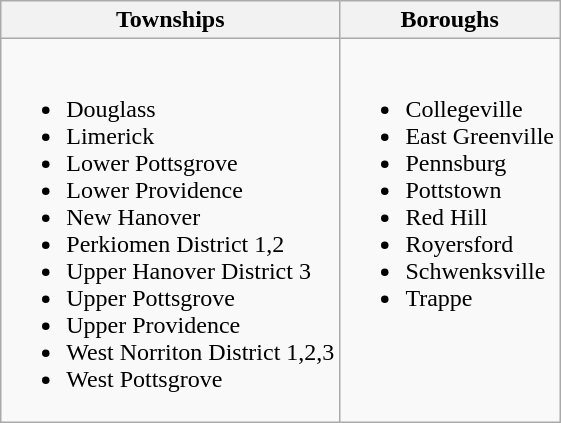<table class="wikitable">
<tr>
<th>Townships</th>
<th>Boroughs</th>
</tr>
<tr style="vertical-align: top;">
<td><br><ul><li>Douglass</li><li>Limerick</li><li>Lower Pottsgrove</li><li>Lower Providence</li><li>New Hanover</li><li>Perkiomen District 1,2</li><li>Upper Hanover District 3</li><li>Upper Pottsgrove</li><li>Upper Providence</li><li>West Norriton District 1,2,3</li><li>West Pottsgrove</li></ul></td>
<td><br><ul><li>Collegeville</li><li>East Greenville</li><li>Pennsburg</li><li>Pottstown</li><li>Red Hill</li><li>Royersford</li><li>Schwenksville</li><li>Trappe</li></ul></td>
</tr>
</table>
